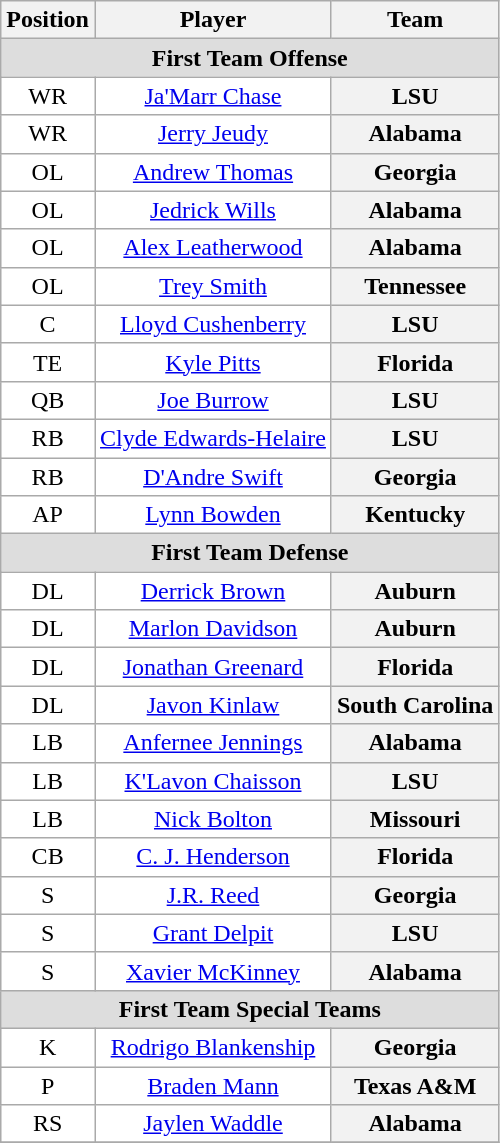<table class="wikitable" border="0">
<tr>
<th>Position</th>
<th>Player</th>
<th>Team</th>
</tr>
<tr>
<td colspan="3" style="text-align:center; background:#ddd;"><strong>First Team Offense </strong></td>
</tr>
<tr style="text-align:center;">
<td style="background:white">WR</td>
<td style="background:white"><a href='#'>Ja'Marr Chase</a></td>
<th style=>LSU</th>
</tr>
<tr style="text-align:center;">
<td style="background:white">WR</td>
<td style="background:white"><a href='#'>Jerry Jeudy</a></td>
<th style=>Alabama</th>
</tr>
<tr style="text-align:center;">
<td style="background:white">OL</td>
<td style="background:white"><a href='#'>Andrew Thomas</a></td>
<th style=>Georgia</th>
</tr>
<tr style="text-align:center;">
<td style="background:white">OL</td>
<td style="background:white"><a href='#'>Jedrick Wills</a></td>
<th style=>Alabama</th>
</tr>
<tr style="text-align:center;">
<td style="background:white">OL</td>
<td style="background:white"><a href='#'>Alex Leatherwood</a></td>
<th style=>Alabama</th>
</tr>
<tr style="text-align:center;">
<td style="background:white">OL</td>
<td style="background:white"><a href='#'>Trey Smith</a></td>
<th style=>Tennessee</th>
</tr>
<tr style="text-align:center;">
<td style="background:white">C</td>
<td style="background:white"><a href='#'>Lloyd Cushenberry</a></td>
<th style=>LSU</th>
</tr>
<tr style="text-align:center;">
<td style="background:white">TE</td>
<td style="background:white"><a href='#'>Kyle Pitts</a></td>
<th style=>Florida</th>
</tr>
<tr style="text-align:center;">
<td style="background:white">QB</td>
<td style="background:white"><a href='#'>Joe Burrow</a></td>
<th style=>LSU</th>
</tr>
<tr style="text-align:center;">
<td style="background:white">RB</td>
<td style="background:white"><a href='#'>Clyde Edwards-Helaire</a></td>
<th style=>LSU</th>
</tr>
<tr style="text-align:center;">
<td style="background:white">RB</td>
<td style="background:white"><a href='#'>D'Andre Swift</a></td>
<th style=>Georgia</th>
</tr>
<tr style="text-align:center;">
<td style="background:white">AP</td>
<td style="background:white"><a href='#'>Lynn Bowden</a></td>
<th style=>Kentucky</th>
</tr>
<tr style="text-align:center;">
<td colspan="3" style="text-align:center; background:#ddd;"><strong>First Team Defense</strong></td>
</tr>
<tr style="text-align:center;">
<td style="background:white">DL</td>
<td style="background:white"><a href='#'>Derrick Brown</a></td>
<th style=>Auburn</th>
</tr>
<tr style="text-align:center;">
<td style="background:white">DL</td>
<td style="background:white"><a href='#'>Marlon Davidson</a></td>
<th style=>Auburn</th>
</tr>
<tr style="text-align:center;">
<td style="background:white">DL</td>
<td style="background:white"><a href='#'>Jonathan Greenard</a></td>
<th style=>Florida</th>
</tr>
<tr style="text-align:center;">
<td style="background:white">DL</td>
<td style="background:white"><a href='#'>Javon Kinlaw</a></td>
<th style=>South Carolina</th>
</tr>
<tr style="text-align:center;">
<td style="background:white">LB</td>
<td style="background:white"><a href='#'>Anfernee Jennings</a></td>
<th style=>Alabama</th>
</tr>
<tr style="text-align:center;">
<td style="background:white">LB</td>
<td style="background:white"><a href='#'>K'Lavon Chaisson</a></td>
<th style=>LSU</th>
</tr>
<tr style="text-align:center;">
<td style="background:white">LB</td>
<td style="background:white"><a href='#'>Nick Bolton</a></td>
<th style=>Missouri</th>
</tr>
<tr style="text-align:center;">
<td style="background:white">CB</td>
<td style="background:white"><a href='#'>C. J. Henderson</a></td>
<th style=>Florida</th>
</tr>
<tr style="text-align:center;">
<td style="background:white">S</td>
<td style="background:white"><a href='#'>J.R. Reed</a></td>
<th style=>Georgia</th>
</tr>
<tr style="text-align:center;">
<td style="background:white">S</td>
<td style="background:white"><a href='#'>Grant Delpit</a></td>
<th style=>LSU</th>
</tr>
<tr style="text-align:center;">
<td style="background:white">S</td>
<td style="background:white"><a href='#'>Xavier McKinney</a></td>
<th style=>Alabama</th>
</tr>
<tr>
<td colspan="3" style="text-align:center; background:#ddd;"><strong>First Team Special Teams</strong></td>
</tr>
<tr style="text-align:center;">
<td style="background:white">K</td>
<td style="background:white"><a href='#'>Rodrigo Blankenship</a></td>
<th style=>Georgia</th>
</tr>
<tr style="text-align:center;">
<td style="background:white">P</td>
<td style="background:white"><a href='#'>Braden Mann</a></td>
<th style=>Texas A&M</th>
</tr>
<tr style="text-align:center;">
<td style="background:white">RS</td>
<td style="background:white"><a href='#'>Jaylen Waddle</a></td>
<th style=>Alabama</th>
</tr>
<tr style="text-align:center;">
</tr>
</table>
